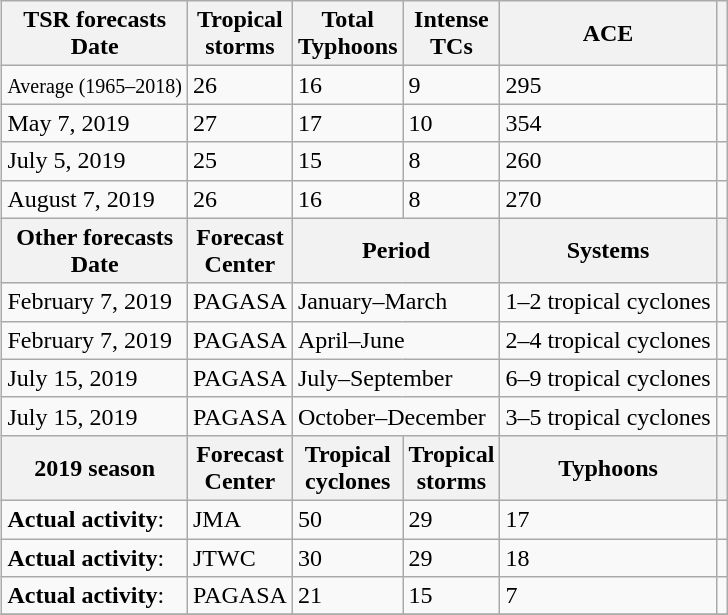<table class="wikitable" style="float:right">
<tr>
<th>TSR forecasts<br>Date</th>
<th>Tropical<br>storms</th>
<th>Total<br>Typhoons</th>
<th>Intense<br>TCs</th>
<th>ACE</th>
<th></th>
</tr>
<tr>
<td><small>Average (1965–2018)</small></td>
<td>26</td>
<td>16</td>
<td>9</td>
<td>295</td>
<td></td>
</tr>
<tr>
<td>May 7, 2019</td>
<td>27</td>
<td>17</td>
<td>10</td>
<td>354</td>
<td></td>
</tr>
<tr>
<td>July 5, 2019</td>
<td>25</td>
<td>15</td>
<td>8</td>
<td>260</td>
<td></td>
</tr>
<tr>
<td>August 7, 2019</td>
<td>26</td>
<td>16</td>
<td>8</td>
<td>270</td>
<td></td>
</tr>
<tr>
<th>Other forecasts<br>Date</th>
<th>Forecast<br>Center</th>
<th colspan=2>Period</th>
<th>Systems</th>
<th></th>
</tr>
<tr>
<td>February 7, 2019</td>
<td>PAGASA</td>
<td colspan=2>January–March</td>
<td>1–2 tropical cyclones</td>
<td></td>
</tr>
<tr>
<td>February 7, 2019</td>
<td>PAGASA</td>
<td colspan=2>April–June</td>
<td>2–4 tropical cyclones</td>
<td></td>
</tr>
<tr>
<td>July 15, 2019</td>
<td>PAGASA</td>
<td colspan=2>July–September</td>
<td>6–9 tropical cyclones</td>
<td></td>
</tr>
<tr>
<td>July 15, 2019</td>
<td>PAGASA</td>
<td colspan=2>October–December</td>
<td>3–5 tropical cyclones</td>
<td></td>
</tr>
<tr>
<th>2019 season</th>
<th>Forecast<br>Center</th>
<th>Tropical<br>cyclones</th>
<th>Tropical<br>storms</th>
<th>Typhoons</th>
<th></th>
</tr>
<tr>
<td><strong>Actual activity</strong>:</td>
<td>JMA</td>
<td>50</td>
<td>29</td>
<td>17</td>
<td></td>
</tr>
<tr>
<td><strong>Actual activity</strong>:</td>
<td>JTWC</td>
<td>30</td>
<td>29</td>
<td>18</td>
<td></td>
</tr>
<tr>
<td><strong>Actual activity</strong>:</td>
<td>PAGASA</td>
<td>21</td>
<td>15</td>
<td>7</td>
<td></td>
</tr>
<tr>
</tr>
</table>
